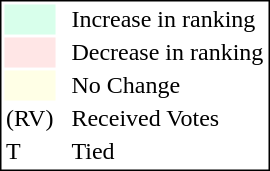<table style="border:1px solid black;">
<tr>
<td style="background:#D8FFEB; width:20px;"></td>
<td> </td>
<td>Increase in ranking</td>
</tr>
<tr>
<td style="background:#FFE6E6; width:20px;"></td>
<td> </td>
<td>Decrease in ranking</td>
</tr>
<tr>
<td style="background:#FFFFE6; width:20px;"></td>
<td> </td>
<td>No Change</td>
</tr>
<tr>
<td>(RV)</td>
<td> </td>
<td>Received Votes</td>
</tr>
<tr>
<td>T</td>
<td> </td>
<td>Tied</td>
</tr>
</table>
